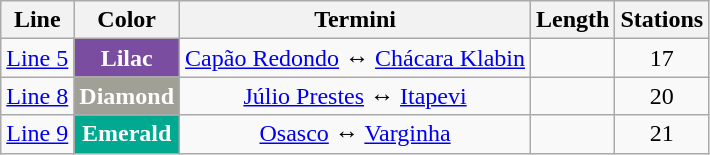<table class="wikitable">
<tr>
<th align="center">Line</th>
<th align="center">Color</th>
<th align="center">Termini</th>
<th align="center">Length</th>
<th align="center">Stations</th>
</tr>
<tr>
<td align="center"><a href='#'>Line 5</a></td>
<td bgcolor="#7a4da0" align="center" style="color:white"><strong>Lilac</strong></td>
<td align="center"><a href='#'>Capão Redondo</a> ↔ <a href='#'>Chácara Klabin</a></td>
<td align="center"></td>
<td align="center">17</td>
</tr>
<tr>
<td><a href='#'>Line 8</a></td>
<td align="center" style="color:white" bgcolor="#a0a096"><strong>Diamond</strong></td>
<td align="center"><a href='#'>Júlio Prestes</a> ↔ <a href='#'>Itapevi</a></td>
<td align="center"></td>
<td align="center">20</td>
</tr>
<tr>
<td><a href='#'>Line 9</a></td>
<td align="center" style="color:white" bgcolor="#00a98f"><strong>Emerald</strong></td>
<td align="center"><a href='#'>Osasco</a> ↔ <a href='#'>Varginha</a></td>
<td align="center"></td>
<td align="center">21</td>
</tr>
</table>
